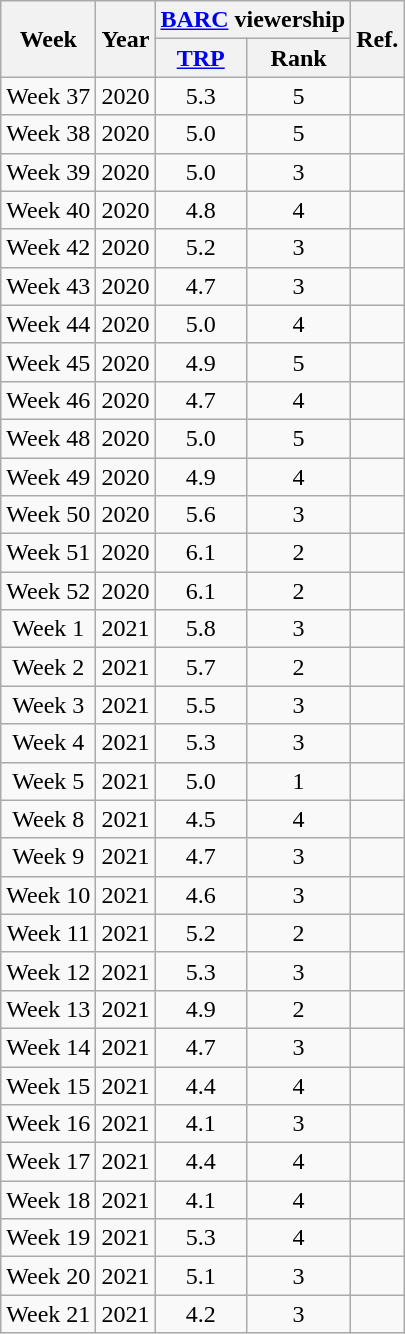<table class="wikitable" style="text-align:center">
<tr>
<th rowspan="2">Week</th>
<th rowspan="2">Year</th>
<th colspan="2"><a href='#'>BARC</a> viewership</th>
<th rowspan="2">Ref.</th>
</tr>
<tr>
<th><a href='#'>TRP</a></th>
<th>Rank</th>
</tr>
<tr>
<td>Week 37</td>
<td>2020</td>
<td>5.3</td>
<td>5</td>
<td></td>
</tr>
<tr>
<td>Week 38</td>
<td>2020</td>
<td>5.0</td>
<td>5</td>
<td></td>
</tr>
<tr>
<td>Week 39</td>
<td>2020</td>
<td>5.0</td>
<td>3</td>
<td></td>
</tr>
<tr>
<td>Week 40</td>
<td>2020</td>
<td>4.8</td>
<td>4</td>
<td></td>
</tr>
<tr>
<td>Week 42</td>
<td>2020</td>
<td>5.2</td>
<td>3</td>
<td></td>
</tr>
<tr>
<td>Week 43</td>
<td>2020</td>
<td>4.7</td>
<td>3</td>
<td></td>
</tr>
<tr>
<td>Week 44</td>
<td>2020</td>
<td>5.0</td>
<td>4</td>
<td></td>
</tr>
<tr>
<td>Week 45</td>
<td>2020</td>
<td>4.9</td>
<td>5</td>
<td></td>
</tr>
<tr>
<td>Week 46</td>
<td>2020</td>
<td>4.7</td>
<td>4</td>
<td></td>
</tr>
<tr>
<td>Week 48</td>
<td>2020</td>
<td>5.0</td>
<td>5</td>
<td></td>
</tr>
<tr>
<td>Week 49</td>
<td>2020</td>
<td>4.9</td>
<td>4</td>
<td></td>
</tr>
<tr>
<td>Week 50</td>
<td>2020</td>
<td>5.6</td>
<td>3</td>
<td></td>
</tr>
<tr>
<td>Week 51</td>
<td>2020</td>
<td>6.1</td>
<td>2</td>
<td></td>
</tr>
<tr>
<td>Week 52</td>
<td>2020</td>
<td>6.1</td>
<td>2</td>
<td></td>
</tr>
<tr>
<td>Week 1</td>
<td>2021</td>
<td>5.8</td>
<td>3</td>
<td></td>
</tr>
<tr>
<td>Week 2</td>
<td>2021</td>
<td>5.7</td>
<td>2</td>
<td></td>
</tr>
<tr>
<td>Week 3</td>
<td>2021</td>
<td>5.5</td>
<td>3</td>
<td></td>
</tr>
<tr>
<td>Week 4</td>
<td>2021</td>
<td>5.3</td>
<td>3</td>
<td></td>
</tr>
<tr>
<td>Week 5</td>
<td>2021</td>
<td>5.0</td>
<td>1</td>
<td></td>
</tr>
<tr>
<td>Week 8</td>
<td>2021</td>
<td>4.5</td>
<td>4</td>
<td></td>
</tr>
<tr>
<td>Week 9</td>
<td>2021</td>
<td>4.7</td>
<td>3</td>
<td></td>
</tr>
<tr>
<td>Week 10</td>
<td>2021</td>
<td>4.6</td>
<td>3</td>
<td></td>
</tr>
<tr>
<td>Week 11</td>
<td>2021</td>
<td>5.2</td>
<td>2</td>
<td></td>
</tr>
<tr>
<td>Week 12</td>
<td>2021</td>
<td>5.3</td>
<td>3</td>
<td></td>
</tr>
<tr>
<td>Week 13</td>
<td>2021</td>
<td>4.9</td>
<td>2</td>
<td></td>
</tr>
<tr>
<td>Week 14</td>
<td>2021</td>
<td>4.7</td>
<td>3</td>
<td></td>
</tr>
<tr>
<td>Week 15</td>
<td>2021</td>
<td>4.4</td>
<td>4</td>
<td></td>
</tr>
<tr>
<td>Week 16</td>
<td>2021</td>
<td>4.1</td>
<td>3</td>
<td></td>
</tr>
<tr>
<td>Week 17</td>
<td>2021</td>
<td>4.4</td>
<td>4</td>
<td></td>
</tr>
<tr>
<td>Week 18</td>
<td>2021</td>
<td>4.1</td>
<td>4</td>
<td></td>
</tr>
<tr>
<td>Week 19</td>
<td>2021</td>
<td>5.3</td>
<td>4</td>
<td></td>
</tr>
<tr>
<td>Week 20</td>
<td>2021</td>
<td>5.1</td>
<td>3</td>
<td></td>
</tr>
<tr>
<td>Week 21</td>
<td>2021</td>
<td>4.2</td>
<td>3</td>
<td></td>
</tr>
</table>
